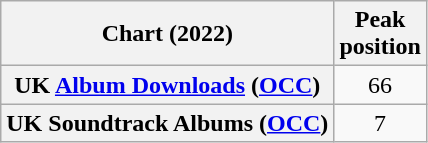<table class="wikitable sortable plainrowheaders" style="text-align:center">
<tr>
<th scope="col">Chart (2022)</th>
<th scope="col">Peak<br>position</th>
</tr>
<tr>
<th scope="row">UK <a href='#'>Album Downloads</a> (<a href='#'>OCC</a>)</th>
<td>66</td>
</tr>
<tr>
<th scope="row">UK Soundtrack Albums (<a href='#'>OCC</a>)</th>
<td>7</td>
</tr>
</table>
